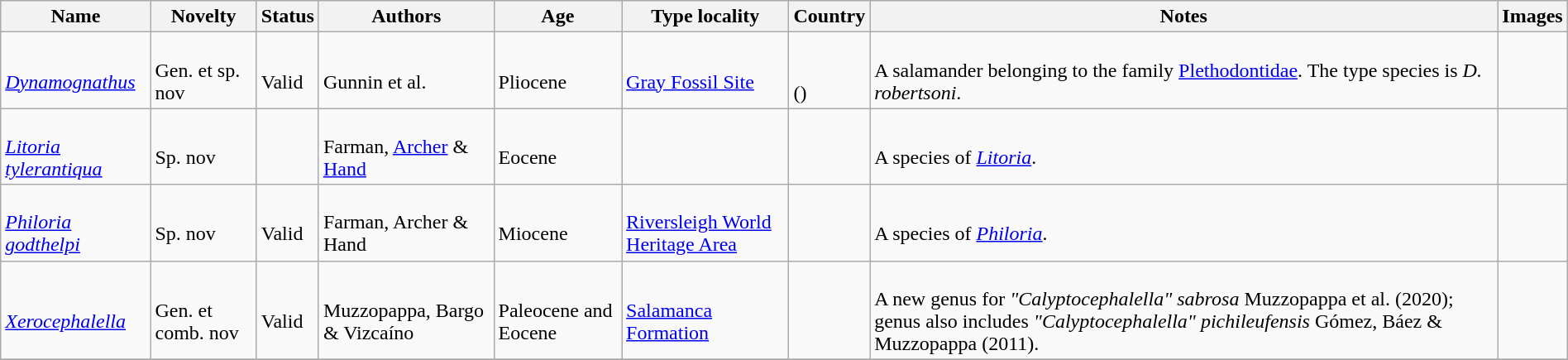<table class="wikitable sortable" width="100%" align="center">
<tr>
<th>Name</th>
<th>Novelty</th>
<th>Status</th>
<th>Authors</th>
<th>Age</th>
<th>Type locality</th>
<th>Country</th>
<th>Notes</th>
<th>Images</th>
</tr>
<tr>
<td><br><em><a href='#'>Dynamognathus</a></em></td>
<td><br>Gen. et sp. nov</td>
<td><br>Valid</td>
<td><br>Gunnin et al.</td>
<td><br>Pliocene</td>
<td><br><a href='#'>Gray Fossil Site</a></td>
<td><br><br>()</td>
<td><br>A salamander belonging to the family <a href='#'>Plethodontidae</a>. The type species is <em>D. robertsoni</em>.</td>
<td></td>
</tr>
<tr>
<td><br><em><a href='#'>Litoria tylerantiqua</a></em></td>
<td><br>Sp. nov</td>
<td></td>
<td><br>Farman, <a href='#'>Archer</a> & <a href='#'>Hand</a></td>
<td><br>Eocene</td>
<td></td>
<td><br></td>
<td><br>A species of <em><a href='#'>Litoria</a></em>.</td>
<td></td>
</tr>
<tr>
<td><br><em><a href='#'>Philoria godthelpi</a></em></td>
<td><br>Sp. nov</td>
<td><br>Valid</td>
<td><br>Farman, Archer & Hand</td>
<td><br>Miocene</td>
<td><br><a href='#'>Riversleigh World Heritage Area</a></td>
<td><br></td>
<td><br>A species of <em><a href='#'>Philoria</a></em>.</td>
<td></td>
</tr>
<tr>
<td><br><em><a href='#'>Xerocephalella</a></em></td>
<td><br>Gen. et comb. nov</td>
<td><br>Valid</td>
<td><br>Muzzopappa, Bargo & Vizcaíno</td>
<td><br>Paleocene and Eocene</td>
<td><br><a href='#'>Salamanca Formation</a></td>
<td><br></td>
<td><br>A new genus for <em>"Calyptocephalella" sabrosa</em> Muzzopappa et al. (2020); genus also includes <em>"Calyptocephalella" pichileufensis</em> Gómez, Báez & Muzzopappa (2011).</td>
<td></td>
</tr>
<tr>
</tr>
</table>
